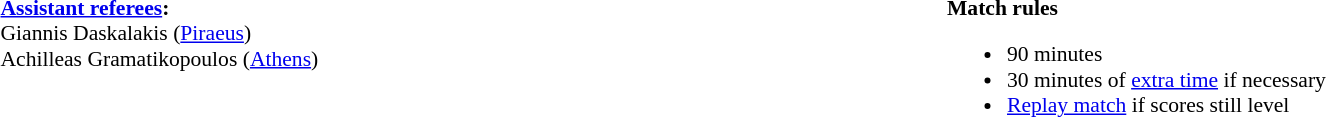<table width=100% style="font-size: 90%">
<tr>
<td width=50% valign=top><br><strong><a href='#'>Assistant referees</a>:</strong>
<br>Giannis Daskalakis (<a href='#'>Piraeus</a>)
<br>Achilleas Gramatikopoulos (<a href='#'>Athens</a>)</td>
<td width=50% valign=top><br><strong>Match rules</strong><ul><li>90 minutes</li><li>30 minutes of <a href='#'>extra time</a> if necessary</li><li><a href='#'>Replay match</a> if scores still level</li></ul></td>
</tr>
</table>
